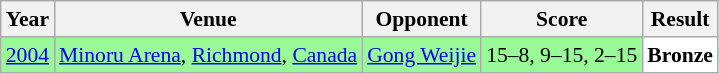<table class="sortable wikitable" style="font-size: 90%;">
<tr>
<th>Year</th>
<th>Venue</th>
<th>Opponent</th>
<th>Score</th>
<th>Result</th>
</tr>
<tr style="background:#98FB98">
<td align="center"><a href='#'>2004</a></td>
<td align="left"><a href='#'>Minoru Arena</a>, <a href='#'>Richmond</a>, <a href='#'>Canada</a></td>
<td align="left"> <a href='#'>Gong Weijie</a></td>
<td align="left">15–8, 9–15, 2–15</td>
<td style="text-align:left; background:white"> <strong>Bronze</strong></td>
</tr>
</table>
